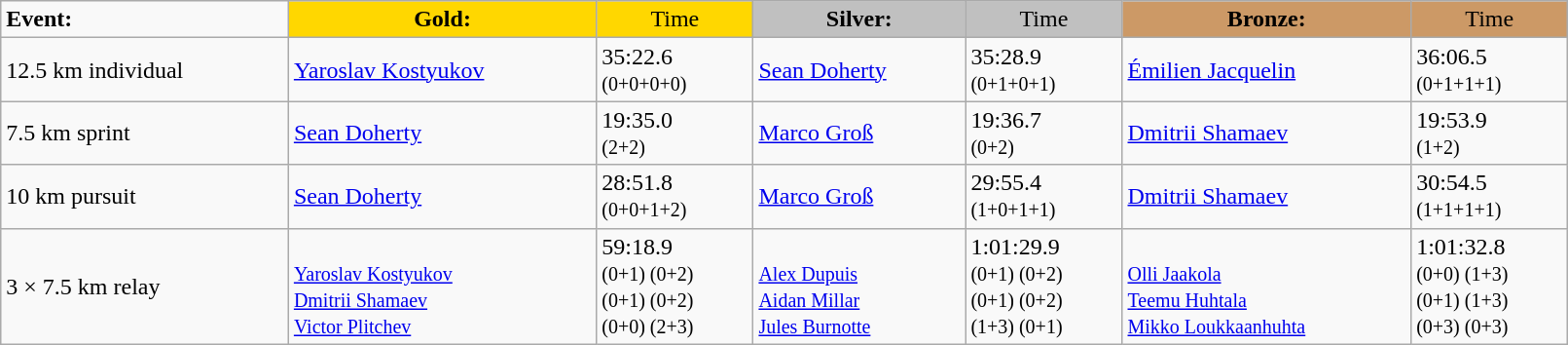<table class="wikitable" width=85%>
<tr>
<td><strong>Event:</strong></td>
<td style="text-align:center;background-color:gold;"><strong>Gold:</strong></td>
<td style="text-align:center;background-color:gold;">Time</td>
<td style="text-align:center;background-color:silver;"><strong>Silver:</strong></td>
<td style="text-align:center;background-color:silver;">Time</td>
<td style="text-align:center;background-color:#CC9966;"><strong>Bronze:</strong></td>
<td style="text-align:center;background-color:#CC9966;">Time</td>
</tr>
<tr>
<td>12.5 km individual<br><em></em></td>
<td><a href='#'>Yaroslav Kostyukov</a><br><small></small></td>
<td>35:22.6<br><small>(0+0+0+0)</small></td>
<td><a href='#'>Sean Doherty</a><br><small></small></td>
<td>35:28.9<br><small>(0+1+0+1)</small></td>
<td><a href='#'>Émilien Jacquelin</a><br><small></small></td>
<td>36:06.5<br><small>(0+1+1+1)</small></td>
</tr>
<tr>
<td>7.5 km sprint<br><em></em></td>
<td><a href='#'>Sean Doherty</a><br><small></small></td>
<td>19:35.0<br><small>(2+2)</small></td>
<td><a href='#'>Marco Groß</a><br><small></small></td>
<td>19:36.7<br><small>(0+2)</small></td>
<td><a href='#'>Dmitrii Shamaev</a><br><small></small></td>
<td>19:53.9<br><small>(1+2)</small></td>
</tr>
<tr>
<td>10 km pursuit<br><em></em></td>
<td><a href='#'>Sean Doherty</a><br><small></small></td>
<td>28:51.8<br><small>(0+0+1+2)</small></td>
<td><a href='#'>Marco Groß</a><br><small></small></td>
<td>29:55.4<br><small>(1+0+1+1)</small></td>
<td><a href='#'>Dmitrii Shamaev</a><br><small></small></td>
<td>30:54.5<br><small>(1+1+1+1)</small></td>
</tr>
<tr>
<td>3 × 7.5 km relay<br><em></em></td>
<td>  <br><small><a href='#'>Yaroslav Kostyukov</a><br><a href='#'>Dmitrii Shamaev</a><br><a href='#'>Victor Plitchev</a></small></td>
<td>59:18.9<br><small>(0+1) (0+2)<br>(0+1) (0+2)<br>(0+0) (2+3)</small></td>
<td> <br><small><a href='#'>Alex Dupuis</a><br><a href='#'>Aidan Millar</a><br><a href='#'>Jules Burnotte</a></small></td>
<td>1:01:29.9<br><small>(0+1) (0+2)<br>(0+1) (0+2)<br>(1+3) (0+1)</small></td>
<td> <br><small><a href='#'>Olli Jaakola</a><br><a href='#'>Teemu Huhtala</a><br><a href='#'>Mikko Loukkaanhuhta</a></small></td>
<td>1:01:32.8<br><small>(0+0) (1+3)<br>(0+1) (1+3)<br>(0+3) (0+3)</small></td>
</tr>
</table>
